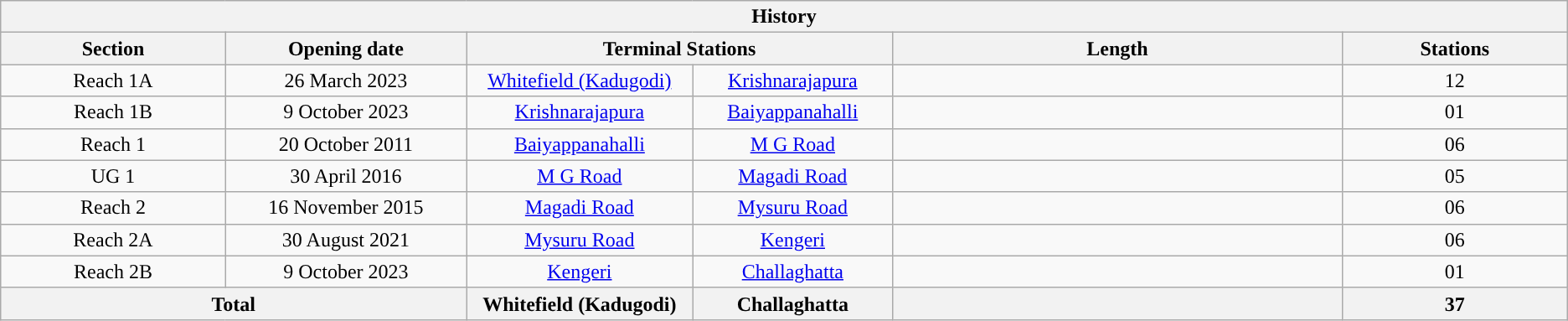<table class="wikitable" style="text-align: center;">
<tr>
<th colspan="6" style="background:#"><span><strong>History</strong></span></th>
</tr>
<tr>
<th width="5%">Section</th>
<th width="5%">Opening date</th>
<th width="5%"  colspan="2">Terminal Stations</th>
<th width="10%">Length</th>
<th width="5%">Stations</th>
</tr>
<tr>
<td>Reach 1A</td>
<td>26 March 2023</td>
<td><a href='#'>Whitefield (Kadugodi)</a></td>
<td><a href='#'>Krishnarajapura</a></td>
<td> </td>
<td>12</td>
</tr>
<tr>
<td>Reach 1B</td>
<td>9 October 2023</td>
<td><a href='#'>Krishnarajapura</a></td>
<td><a href='#'>Baiyappanahalli</a></td>
<td></td>
<td>01</td>
</tr>
<tr>
<td>Reach 1</td>
<td>20 October 2011</td>
<td><a href='#'>Baiyappanahalli</a></td>
<td><a href='#'>M G Road</a></td>
<td></td>
<td>06</td>
</tr>
<tr>
<td>UG 1</td>
<td>30 April 2016</td>
<td><a href='#'>M G Road</a></td>
<td><a href='#'>Magadi Road</a></td>
<td></td>
<td>05</td>
</tr>
<tr>
<td>Reach 2</td>
<td>16 November 2015</td>
<td><a href='#'>Magadi Road</a></td>
<td><a href='#'>Mysuru Road</a></td>
<td></td>
<td>06</td>
</tr>
<tr>
<td>Reach 2A</td>
<td>30 August 2021</td>
<td><a href='#'>Mysuru Road</a></td>
<td><a href='#'>Kengeri</a></td>
<td></td>
<td>06</td>
</tr>
<tr>
<td>Reach 2B</td>
<td>9 October 2023</td>
<td><a href='#'>Kengeri</a></td>
<td><a href='#'>Challaghatta</a></td>
<td></td>
<td>01</td>
</tr>
<tr>
<th colspan="2">Total</th>
<th>Whitefield (Kadugodi)</th>
<th>Challaghatta</th>
<th></th>
<th>37</th>
</tr>
</table>
